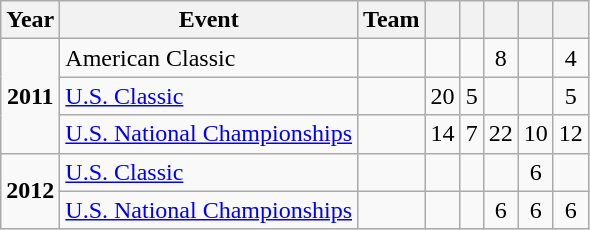<table class="wikitable" style="text-align:center;">
<tr>
<th scope="col" align=center>Year</th>
<th scope="col" align=center>Event</th>
<th scope="col">Team</th>
<th scope="col"></th>
<th scope="col"><a href='#'></a></th>
<th scope="col"><a href='#'></a></th>
<th scope="col"><a href='#'></a></th>
<th scope="col"><a href='#'></a></th>
</tr>
<tr>
<td rowspan="3"><strong>2011</strong></td>
<td scope="row" align=left>American Classic</td>
<td></td>
<td></td>
<td></td>
<td>8</td>
<td></td>
<td>4</td>
</tr>
<tr>
<td scope="row" align=left><a href='#'>U.S. Classic</a></td>
<td></td>
<td>20</td>
<td>5</td>
<td></td>
<td></td>
<td>5</td>
</tr>
<tr>
<td scope="row" align=left><a href='#'>U.S. National Championships</a></td>
<td></td>
<td>14</td>
<td>7</td>
<td>22</td>
<td>10</td>
<td>12</td>
</tr>
<tr>
<td rowspan="2"><strong>2012</strong></td>
<td scope="row" align=left><a href='#'>U.S. Classic</a></td>
<td></td>
<td></td>
<td></td>
<td></td>
<td>6</td>
<td></td>
</tr>
<tr>
<td scope="row" align=left><a href='#'>U.S. National Championships</a></td>
<td></td>
<td></td>
<td></td>
<td>6</td>
<td>6</td>
<td>6</td>
</tr>
</table>
